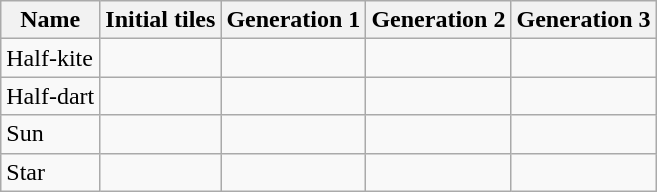<table class="wikitable">
<tr>
<th>Name</th>
<th>Initial tiles</th>
<th>Generation 1</th>
<th>Generation 2</th>
<th>Generation 3</th>
</tr>
<tr>
<td>Half-kite</td>
<td></td>
<td></td>
<td></td>
<td></td>
</tr>
<tr>
<td>Half-dart</td>
<td></td>
<td></td>
<td></td>
<td></td>
</tr>
<tr>
<td>Sun</td>
<td></td>
<td></td>
<td></td>
<td></td>
</tr>
<tr>
<td>Star</td>
<td></td>
<td></td>
<td></td>
<td></td>
</tr>
</table>
